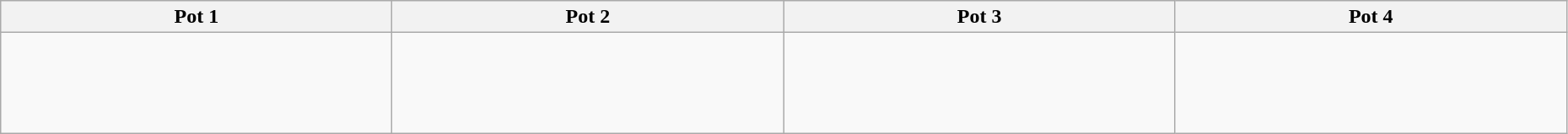<table class="wikitable" width=98%>
<tr>
<th width=25%>Pot 1</th>
<th width=25%>Pot 2</th>
<th width=25%>Pot 3</th>
<th width=25%>Pot 4</th>
</tr>
<tr>
<td><br> <br>
 <br>
 <br>
</td>
<td><br>  <br>
 <br>
 <br>
</td>
<td><br> <br>
 <br>
 <br>
</td>
<td><br> <br>
 <br>
 <br>
</td>
</tr>
</table>
